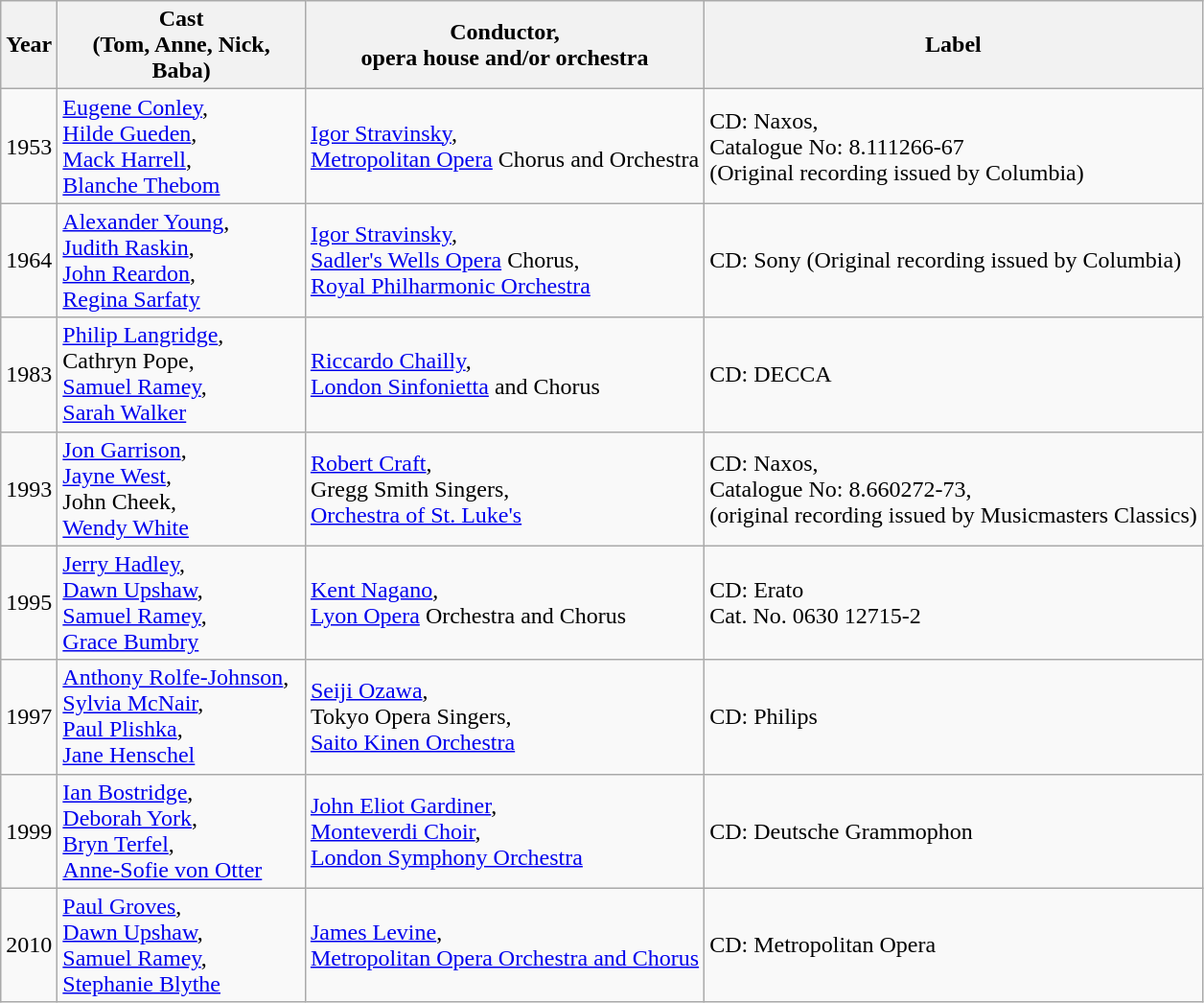<table class="wikitable">
<tr>
<th>Year</th>
<th Width="165">Cast<br>(Tom, Anne, Nick, Baba)</th>
<th>Conductor,<br>opera house and/or orchestra</th>
<th>Label</th>
</tr>
<tr>
<td>1953</td>
<td><a href='#'>Eugene Conley</a>,<br><a href='#'>Hilde Gueden</a>,<br><a href='#'>Mack Harrell</a>,<br><a href='#'>Blanche Thebom</a></td>
<td><a href='#'>Igor Stravinsky</a>,<br><a href='#'>Metropolitan Opera</a> Chorus and Orchestra</td>
<td>CD: Naxos, <br>Catalogue No: 8.111266-67 <br>(Original recording issued by Columbia)</td>
</tr>
<tr>
<td>1964</td>
<td><a href='#'>Alexander Young</a>,<br><a href='#'>Judith Raskin</a>,<br><a href='#'>John Reardon</a>,<br><a href='#'>Regina Sarfaty</a></td>
<td><a href='#'>Igor Stravinsky</a>,<br><a href='#'>Sadler's Wells Opera</a> Chorus, <br><a href='#'>Royal Philharmonic Orchestra</a></td>
<td>CD: Sony (Original recording issued by Columbia)</td>
</tr>
<tr>
<td>1983</td>
<td><a href='#'>Philip Langridge</a>,<br>Cathryn Pope,<br><a href='#'>Samuel Ramey</a>,<br><a href='#'>Sarah Walker</a></td>
<td><a href='#'>Riccardo Chailly</a>,<br><a href='#'>London Sinfonietta</a> and Chorus</td>
<td>CD: DECCA</td>
</tr>
<tr>
<td>1993</td>
<td><a href='#'>Jon Garrison</a>,<br><a href='#'>Jayne West</a>,<br>John Cheek,<br><a href='#'>Wendy White</a></td>
<td><a href='#'>Robert Craft</a>,<br>Gregg Smith Singers,<br><a href='#'>Orchestra of St. Luke's</a></td>
<td>CD: Naxos,<br>Catalogue No: 8.660272-73, <br>(original recording issued by Musicmasters Classics)</td>
</tr>
<tr>
<td>1995</td>
<td><a href='#'>Jerry Hadley</a>,<br><a href='#'>Dawn Upshaw</a>,<br><a href='#'>Samuel Ramey</a>,<br><a href='#'>Grace Bumbry</a></td>
<td><a href='#'>Kent Nagano</a>,<br><a href='#'>Lyon Opera</a> Orchestra and Chorus</td>
<td>CD: Erato<br>Cat. No. 0630 12715-2</td>
</tr>
<tr>
<td>1997</td>
<td><a href='#'>Anthony Rolfe-Johnson</a>,<br><a href='#'>Sylvia McNair</a>,<br><a href='#'>Paul Plishka</a>,<br><a href='#'>Jane Henschel</a></td>
<td><a href='#'>Seiji Ozawa</a>,<br>Tokyo Opera Singers,<br><a href='#'>Saito Kinen Orchestra</a></td>
<td>CD: Philips</td>
</tr>
<tr>
<td>1999</td>
<td><a href='#'>Ian Bostridge</a>,<br><a href='#'>Deborah York</a>,<br><a href='#'>Bryn Terfel</a>,<br><a href='#'>Anne-Sofie von Otter</a></td>
<td><a href='#'>John Eliot Gardiner</a>,<br><a href='#'>Monteverdi Choir</a>,<br><a href='#'>London Symphony Orchestra</a></td>
<td>CD: Deutsche Grammophon</td>
</tr>
<tr>
<td>2010</td>
<td><a href='#'>Paul Groves</a>,<br><a href='#'>Dawn Upshaw</a>,<br><a href='#'>Samuel Ramey</a>,<br><a href='#'>Stephanie Blythe</a></td>
<td><a href='#'>James Levine</a>,<br><a href='#'>Metropolitan Opera Orchestra and Chorus</a></td>
<td>CD: Metropolitan Opera</td>
</tr>
</table>
